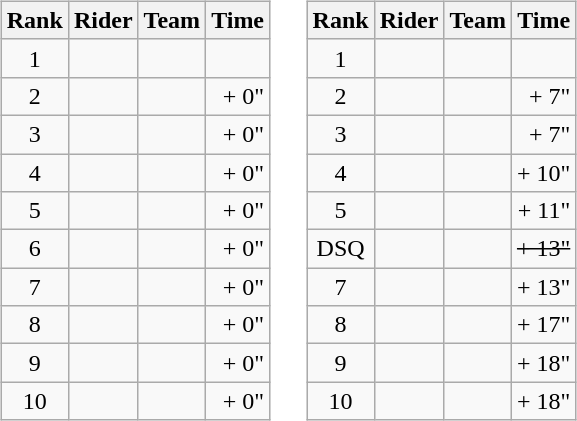<table>
<tr>
<td><br><table class="wikitable">
<tr>
<th scope="col">Rank</th>
<th scope="col">Rider</th>
<th scope="col">Team</th>
<th scope="col">Time</th>
</tr>
<tr>
<td style="text-align:center;">1</td>
<td> </td>
<td></td>
<td style="text-align:right;"></td>
</tr>
<tr>
<td style="text-align:center;">2</td>
<td></td>
<td></td>
<td style="text-align:right;">+ 0"</td>
</tr>
<tr>
<td style="text-align:center;">3</td>
<td></td>
<td></td>
<td style="text-align:right;">+ 0"</td>
</tr>
<tr>
<td style="text-align:center;">4</td>
<td></td>
<td></td>
<td style="text-align:right;">+ 0"</td>
</tr>
<tr>
<td style="text-align:center;">5</td>
<td></td>
<td></td>
<td style="text-align:right;">+ 0"</td>
</tr>
<tr>
<td style="text-align:center;">6</td>
<td></td>
<td></td>
<td style="text-align:right;">+ 0"</td>
</tr>
<tr>
<td style="text-align:center;">7</td>
<td></td>
<td></td>
<td style="text-align:right;">+ 0"</td>
</tr>
<tr>
<td style="text-align:center;">8</td>
<td></td>
<td></td>
<td style="text-align:right;">+ 0"</td>
</tr>
<tr>
<td style="text-align:center;">9</td>
<td></td>
<td></td>
<td style="text-align:right;">+ 0"</td>
</tr>
<tr>
<td style="text-align:center;">10</td>
<td></td>
<td></td>
<td style="text-align:right;">+ 0"</td>
</tr>
</table>
</td>
<td></td>
<td><br><table class="wikitable">
<tr>
<th scope="col">Rank</th>
<th scope="col">Rider</th>
<th scope="col">Team</th>
<th scope="col">Time</th>
</tr>
<tr>
<td style="text-align:center;">1</td>
<td> </td>
<td></td>
<td style="text-align:right;"></td>
</tr>
<tr>
<td style="text-align:center;">2</td>
<td> </td>
<td></td>
<td style="text-align:right;">+ 7"</td>
</tr>
<tr>
<td style="text-align:center;">3</td>
<td></td>
<td></td>
<td style="text-align:right;">+ 7"</td>
</tr>
<tr>
<td style="text-align:center;">4</td>
<td> </td>
<td></td>
<td style="text-align:right;">+ 10"</td>
</tr>
<tr>
<td style="text-align:center;">5</td>
<td> </td>
<td></td>
<td style="text-align:right;">+ 11"</td>
</tr>
<tr>
<td style="text-align:center;">DSQ</td>
<td><s></s></td>
<td><s></s></td>
<td style="text-align:right;"><s>+ 13"</s></td>
</tr>
<tr>
<td style="text-align:center;">7</td>
<td></td>
<td></td>
<td style="text-align:right;">+ 13"</td>
</tr>
<tr>
<td style="text-align:center;">8</td>
<td></td>
<td></td>
<td style="text-align:right;">+ 17"</td>
</tr>
<tr>
<td style="text-align:center;">9</td>
<td></td>
<td></td>
<td style="text-align:right;">+ 18"</td>
</tr>
<tr>
<td style="text-align:center;">10</td>
<td></td>
<td></td>
<td style="text-align:right;">+ 18"</td>
</tr>
</table>
</td>
</tr>
</table>
